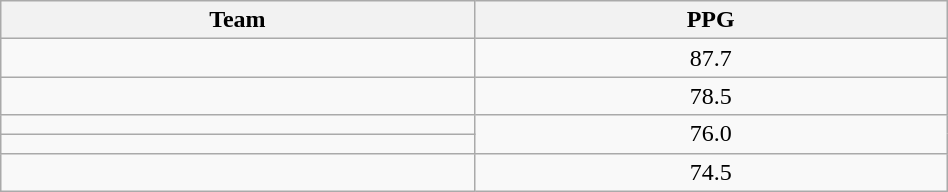<table class=wikitable width="50%">
<tr>
<th width="10%">Team</th>
<th width="10%">PPG</th>
</tr>
<tr>
<td></td>
<td align=center>87.7</td>
</tr>
<tr>
<td></td>
<td align=center>78.5</td>
</tr>
<tr>
<td></td>
<td align=center rowspan=2>76.0</td>
</tr>
<tr>
<td></td>
</tr>
<tr>
<td></td>
<td align=center>74.5</td>
</tr>
</table>
